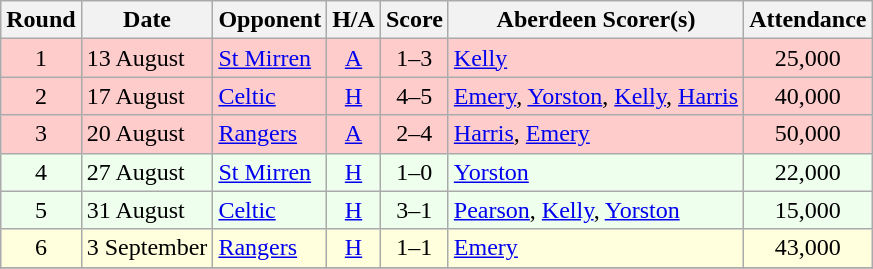<table class="wikitable" style="text-align:center">
<tr>
<th>Round</th>
<th>Date</th>
<th>Opponent</th>
<th>H/A</th>
<th>Score</th>
<th>Aberdeen Scorer(s)</th>
<th>Attendance</th>
</tr>
<tr bgcolor=#FFCCCC>
<td>1</td>
<td align=left>13 August</td>
<td align=left><a href='#'>St Mirren</a></td>
<td><a href='#'>A</a></td>
<td>1–3</td>
<td align=left><a href='#'>Kelly</a></td>
<td>25,000</td>
</tr>
<tr bgcolor=#FFCCCC>
<td>2</td>
<td align=left>17 August</td>
<td align=left><a href='#'>Celtic</a></td>
<td><a href='#'>H</a></td>
<td>4–5</td>
<td align=left><a href='#'>Emery</a>, <a href='#'>Yorston</a>, <a href='#'>Kelly</a>, <a href='#'>Harris</a></td>
<td>40,000</td>
</tr>
<tr bgcolor=#FFCCCC>
<td>3</td>
<td align=left>20 August</td>
<td align=left><a href='#'>Rangers</a></td>
<td><a href='#'>A</a></td>
<td>2–4</td>
<td align=left><a href='#'>Harris</a>, <a href='#'>Emery</a></td>
<td>50,000</td>
</tr>
<tr bgcolor=#EEFFEE>
<td>4</td>
<td align=left>27 August</td>
<td align=left><a href='#'>St Mirren</a></td>
<td><a href='#'>H</a></td>
<td>1–0</td>
<td align=left><a href='#'>Yorston</a></td>
<td>22,000</td>
</tr>
<tr bgcolor=#EEFFEE>
<td>5</td>
<td align=left>31 August</td>
<td align=left><a href='#'>Celtic</a></td>
<td><a href='#'>H</a></td>
<td>3–1</td>
<td align=left><a href='#'>Pearson</a>, <a href='#'>Kelly</a>, <a href='#'>Yorston</a></td>
<td>15,000</td>
</tr>
<tr bgcolor=#FFFFDD>
<td>6</td>
<td align=left>3 September</td>
<td align=left><a href='#'>Rangers</a></td>
<td><a href='#'>H</a></td>
<td>1–1</td>
<td align=left><a href='#'>Emery</a></td>
<td>43,000</td>
</tr>
<tr>
</tr>
</table>
